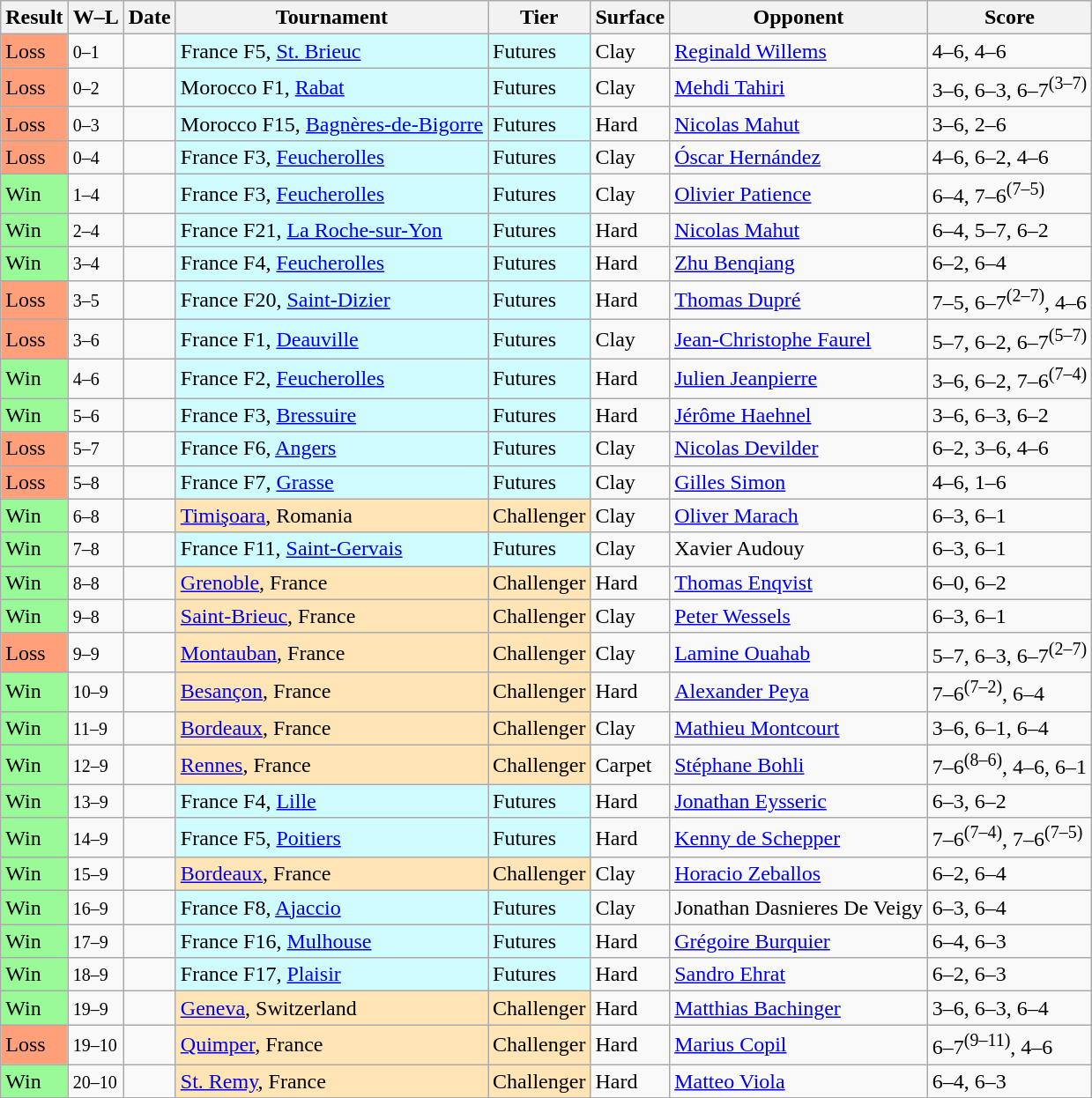<table class="sortable wikitable">
<tr>
<th>Result</th>
<th class="unsortable">W–L</th>
<th>Date</th>
<th>Tournament</th>
<th>Tier</th>
<th>Surface</th>
<th>Opponent</th>
<th class="unsortable">Score</th>
</tr>
<tr>
<td bgcolor=FFA07A>Loss</td>
<td><small>0–1</small></td>
<td></td>
<td style="background:#cffcff;">France F5, <a href='#'>St. Brieuc</a></td>
<td style="background:#cffcff;">Futures</td>
<td>Clay</td>
<td> <a href='#'>Reginald Willems</a></td>
<td>4–6, 4–6</td>
</tr>
<tr>
<td bgcolor=FFA07A>Loss</td>
<td><small>0–2</small></td>
<td></td>
<td style="background:#cffcff;">Morocco F1, <a href='#'>Rabat</a></td>
<td style="background:#cffcff;">Futures</td>
<td>Clay</td>
<td> <a href='#'>Mehdi Tahiri</a></td>
<td>3–6, 6–3, 6–7<sup>(3–7)</sup></td>
</tr>
<tr>
<td bgcolor=FFA07A>Loss</td>
<td><small>0–3</small></td>
<td></td>
<td style="background:#cffcff;">Morocco F15, <a href='#'>Bagnères-de-Bigorre</a></td>
<td style="background:#cffcff;">Futures</td>
<td>Hard</td>
<td> <a href='#'>Nicolas Mahut</a></td>
<td>3–6, 2–6</td>
</tr>
<tr>
<td bgcolor=FFA07A>Loss</td>
<td><small>0–4</small></td>
<td></td>
<td style="background:#cffcff;">France F3, <a href='#'>Feucherolles</a></td>
<td style="background:#cffcff;">Futures</td>
<td>Clay</td>
<td> <a href='#'>Óscar Hernández</a></td>
<td>4–6, 6–2, 4–6</td>
</tr>
<tr>
<td bgcolor=98FB98>Win</td>
<td><small>1–4</small></td>
<td></td>
<td style="background:#cffcff;">France F3, <a href='#'>Feucherolles</a></td>
<td style="background:#cffcff;">Futures</td>
<td>Clay</td>
<td> <a href='#'>Olivier Patience</a></td>
<td>6–4, 7–6<sup>(7–5)</sup></td>
</tr>
<tr>
<td bgcolor=98FB98>Win</td>
<td><small>2–4</small></td>
<td></td>
<td style="background:#cffcff;">France F21, <a href='#'>La Roche-sur-Yon</a></td>
<td style="background:#cffcff;">Futures</td>
<td>Hard</td>
<td> <a href='#'>Nicolas Mahut</a></td>
<td>6–4, 5–7, 6–2</td>
</tr>
<tr>
<td bgcolor=98FB98>Win</td>
<td><small>3–4</small></td>
<td></td>
<td style="background:#cffcff;">France F4, <a href='#'>Feucherolles</a></td>
<td style="background:#cffcff;">Futures</td>
<td>Hard</td>
<td> <a href='#'>Zhu Benqiang</a></td>
<td>6–2, 6–4</td>
</tr>
<tr>
<td bgcolor=FFA07A>Loss</td>
<td><small>3–5</small></td>
<td></td>
<td style="background:#cffcff;">France F20, <a href='#'>Saint-Dizier</a></td>
<td style="background:#cffcff;">Futures</td>
<td>Hard</td>
<td> <a href='#'>Thomas Dupré</a></td>
<td>7–5, 6–7<sup>(2–7)</sup>, 4–6</td>
</tr>
<tr>
<td bgcolor=FFA07A>Loss</td>
<td><small>3–6</small></td>
<td></td>
<td style="background:#cffcff;">France F1, <a href='#'>Deauville</a></td>
<td style="background:#cffcff;">Futures</td>
<td>Clay</td>
<td> <a href='#'>Jean-Christophe Faurel</a></td>
<td>5–7, 6–2, 6–7<sup>(5–7)</sup></td>
</tr>
<tr>
<td bgcolor=98FB98>Win</td>
<td><small>4–6</small></td>
<td></td>
<td style="background:#cffcff;">France F2, <a href='#'>Feucherolles</a></td>
<td style="background:#cffcff;">Futures</td>
<td>Hard</td>
<td> <a href='#'>Julien Jeanpierre</a></td>
<td>3–6, 6–2, 7–6<sup>(7–4)</sup></td>
</tr>
<tr>
<td bgcolor=98FB98>Win</td>
<td><small>5–6</small></td>
<td></td>
<td style="background:#cffcff;">France F3, <a href='#'>Bressuire</a></td>
<td style="background:#cffcff;">Futures</td>
<td>Hard</td>
<td> <a href='#'>Jérôme Haehnel</a></td>
<td>3–6, 6–3, 6–2</td>
</tr>
<tr>
<td bgcolor=FFA07A>Loss</td>
<td><small>5–7</small></td>
<td></td>
<td style="background:#cffcff;">France F6, <a href='#'>Angers</a></td>
<td style="background:#cffcff;">Futures</td>
<td>Clay</td>
<td> <a href='#'>Nicolas Devilder</a></td>
<td>6–2, 3–6, 4–6</td>
</tr>
<tr>
<td bgcolor=FFA07A>Loss</td>
<td><small>5–8</small></td>
<td></td>
<td style="background:#cffcff;">France F7, <a href='#'>Grasse</a></td>
<td style="background:#cffcff;">Futures</td>
<td>Clay</td>
<td> <a href='#'>Gilles Simon</a></td>
<td>4–6, 1–6</td>
</tr>
<tr>
<td bgcolor=98FB98>Win</td>
<td><small>6–8</small></td>
<td></td>
<td style="background:moccasin;"><a href='#'>Timişoara</a>, Romania</td>
<td style="background:moccasin;">Challenger</td>
<td>Clay</td>
<td> <a href='#'>Oliver Marach</a></td>
<td>6–3, 6–1</td>
</tr>
<tr>
<td bgcolor=98FB98>Win</td>
<td><small>7–8</small></td>
<td></td>
<td style="background:#cffcff;">France F11, <a href='#'>Saint-Gervais</a></td>
<td style="background:#cffcff;">Futures</td>
<td>Clay</td>
<td> Xavier Audouy</td>
<td>6–3, 6–1</td>
</tr>
<tr>
<td bgcolor=98FB98>Win</td>
<td><small>8–8</small></td>
<td></td>
<td style="background:moccasin;"><a href='#'>Grenoble</a>, France</td>
<td style="background:moccasin;">Challenger</td>
<td>Hard</td>
<td> <a href='#'>Thomas Enqvist</a></td>
<td>6–0, 6–2</td>
</tr>
<tr>
<td bgcolor=98FB98>Win</td>
<td><small>9–8</small></td>
<td></td>
<td style="background:moccasin;"><a href='#'>Saint-Brieuc</a>, France</td>
<td style="background:moccasin;">Challenger</td>
<td>Clay</td>
<td> <a href='#'>Peter Wessels</a></td>
<td>6–3, 6–1</td>
</tr>
<tr>
<td bgcolor=FFA07A>Loss</td>
<td><small>9–9</small></td>
<td></td>
<td style="background:moccasin;"><a href='#'>Montauban</a>, France</td>
<td style="background:moccasin;">Challenger</td>
<td>Clay</td>
<td> <a href='#'>Lamine Ouahab</a></td>
<td>5–7, 6–3, 6–7<sup>(2–7)</sup></td>
</tr>
<tr>
<td bgcolor=98FB98>Win</td>
<td><small>10–9</small></td>
<td></td>
<td style="background:moccasin;"><a href='#'>Besançon</a>, France</td>
<td style="background:moccasin;">Challenger</td>
<td>Hard</td>
<td> <a href='#'>Alexander Peya</a></td>
<td>7–6<sup>(7–2)</sup>, 6–4</td>
</tr>
<tr>
<td bgcolor=98FB98>Win</td>
<td><small>11–9</small></td>
<td></td>
<td style="background:moccasin;"><a href='#'>Bordeaux</a>, France</td>
<td style="background:moccasin;">Challenger</td>
<td>Clay</td>
<td> <a href='#'>Mathieu Montcourt</a></td>
<td>3–6, 6–1, 6–4</td>
</tr>
<tr>
<td bgcolor=98FB98>Win</td>
<td><small>12–9</small></td>
<td></td>
<td style="background:moccasin;"><a href='#'>Rennes</a>, France</td>
<td style="background:moccasin;">Challenger</td>
<td>Carpet</td>
<td> <a href='#'>Stéphane Bohli</a></td>
<td>7–6<sup>(8–6)</sup>, 4–6, 6–1</td>
</tr>
<tr>
<td bgcolor=98FB98>Win</td>
<td><small>13–9</small></td>
<td></td>
<td style="background:#cffcff;">France F4, <a href='#'>Lille</a></td>
<td style="background:#cffcff;">Futures</td>
<td>Hard</td>
<td> <a href='#'>Jonathan Eysseric</a></td>
<td>6–3, 6–2</td>
</tr>
<tr>
<td bgcolor=98FB98>Win</td>
<td><small>14–9</small></td>
<td></td>
<td style="background:#cffcff;">France F5, <a href='#'>Poitiers</a></td>
<td style="background:#cffcff;">Futures</td>
<td>Hard</td>
<td> <a href='#'>Kenny de Schepper</a></td>
<td>7–6<sup>(7–4)</sup>, 7–6<sup>(7–5)</sup></td>
</tr>
<tr>
<td bgcolor=98FB98>Win</td>
<td><small>15–9</small></td>
<td></td>
<td style="background:moccasin;"><a href='#'>Bordeaux</a>, France</td>
<td style="background:moccasin;">Challenger</td>
<td>Clay</td>
<td> <a href='#'>Horacio Zeballos</a></td>
<td>6–2, 6–4</td>
</tr>
<tr>
<td bgcolor=98FB98>Win</td>
<td><small>16–9</small></td>
<td></td>
<td style="background:#cffcff;">France F8, <a href='#'>Ajaccio</a></td>
<td style="background:#cffcff;">Futures</td>
<td>Clay</td>
<td> Jonathan Dasnieres De Veigy</td>
<td>6–3, 6–4</td>
</tr>
<tr>
<td bgcolor=98FB98>Win</td>
<td><small>17–9</small></td>
<td></td>
<td style="background:#cffcff;">France F16, <a href='#'>Mulhouse</a></td>
<td style="background:#cffcff;">Futures</td>
<td>Hard</td>
<td> <a href='#'>Grégoire Burquier</a></td>
<td>6–4, 6–3</td>
</tr>
<tr>
<td bgcolor=98FB98>Win</td>
<td><small>18–9</small></td>
<td></td>
<td style="background:#cffcff;">France F17, <a href='#'>Plaisir</a></td>
<td style="background:#cffcff;">Futures</td>
<td>Hard</td>
<td> <a href='#'>Sandro Ehrat</a></td>
<td>6–2, 6–3</td>
</tr>
<tr>
<td bgcolor=98FB98>Win</td>
<td><small>19–9</small></td>
<td></td>
<td style="background:moccasin;"><a href='#'>Geneva</a>, Switzerland</td>
<td style="background:moccasin;">Challenger</td>
<td>Hard</td>
<td> <a href='#'>Matthias Bachinger</a></td>
<td>3–6, 6–3, 6–4</td>
</tr>
<tr>
<td bgcolor=FFA07A>Loss</td>
<td><small>19–10</small></td>
<td></td>
<td style="background:moccasin;"><a href='#'>Quimper</a>, France</td>
<td style="background:moccasin;">Challenger</td>
<td>Hard</td>
<td> <a href='#'>Marius Copil</a></td>
<td>6–7<sup>(9–11)</sup>, 4–6</td>
</tr>
<tr>
<td bgcolor=98FB98>Win</td>
<td><small>20–10</small></td>
<td></td>
<td style="background:moccasin;"><a href='#'>St. Remy</a>, France</td>
<td style="background:moccasin;">Challenger</td>
<td>Hard</td>
<td> <a href='#'>Matteo Viola</a></td>
<td>6–4, 6–3</td>
</tr>
</table>
